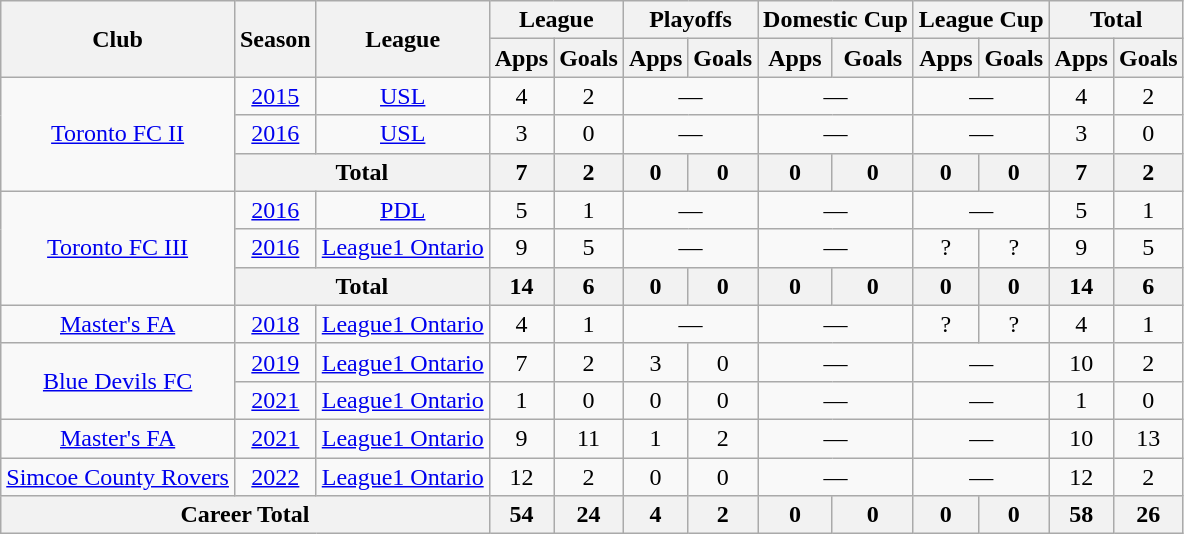<table class="wikitable" style="text-align: center;">
<tr>
<th rowspan="2">Club</th>
<th rowspan="2">Season</th>
<th rowspan="2">League</th>
<th colspan="2">League</th>
<th colspan="2">Playoffs</th>
<th colspan="2">Domestic Cup</th>
<th colspan="2">League Cup</th>
<th colspan="2">Total</th>
</tr>
<tr>
<th>Apps</th>
<th>Goals</th>
<th>Apps</th>
<th>Goals</th>
<th>Apps</th>
<th>Goals</th>
<th>Apps</th>
<th>Goals</th>
<th>Apps</th>
<th>Goals</th>
</tr>
<tr>
<td rowspan="3"><a href='#'>Toronto FC II</a></td>
<td><a href='#'>2015</a></td>
<td><a href='#'>USL</a></td>
<td>4</td>
<td>2</td>
<td colspan="2">—</td>
<td colspan="2">—</td>
<td colspan="2">—</td>
<td>4</td>
<td>2</td>
</tr>
<tr>
<td><a href='#'>2016</a></td>
<td><a href='#'>USL</a></td>
<td>3</td>
<td>0</td>
<td colspan="2">—</td>
<td colspan="2">—</td>
<td colspan="2">—</td>
<td>3</td>
<td>0</td>
</tr>
<tr>
<th colspan="2">Total</th>
<th>7</th>
<th>2</th>
<th>0</th>
<th>0</th>
<th>0</th>
<th>0</th>
<th>0</th>
<th>0</th>
<th>7</th>
<th>2</th>
</tr>
<tr>
<td rowspan="3"><a href='#'>Toronto FC III</a></td>
<td><a href='#'>2016</a></td>
<td><a href='#'>PDL</a></td>
<td>5</td>
<td>1</td>
<td colspan="2">—</td>
<td colspan="2">—</td>
<td colspan="2">—</td>
<td>5</td>
<td>1</td>
</tr>
<tr>
<td><a href='#'>2016</a></td>
<td><a href='#'>League1 Ontario</a></td>
<td>9</td>
<td>5</td>
<td colspan="2">—</td>
<td colspan="2">—</td>
<td>?</td>
<td>?</td>
<td>9</td>
<td>5</td>
</tr>
<tr>
<th colspan="2">Total</th>
<th>14</th>
<th>6</th>
<th>0</th>
<th>0</th>
<th>0</th>
<th>0</th>
<th>0</th>
<th>0</th>
<th>14</th>
<th>6</th>
</tr>
<tr>
<td><a href='#'>Master's FA</a></td>
<td><a href='#'>2018</a></td>
<td><a href='#'>League1 Ontario</a></td>
<td>4</td>
<td>1</td>
<td colspan="2">—</td>
<td colspan="2">—</td>
<td>?</td>
<td>?</td>
<td>4</td>
<td>1</td>
</tr>
<tr>
<td rowspan=2><a href='#'>Blue Devils FC</a></td>
<td><a href='#'>2019</a></td>
<td><a href='#'>League1 Ontario</a></td>
<td>7</td>
<td>2</td>
<td>3</td>
<td>0</td>
<td colspan="2">—</td>
<td colspan="2">—</td>
<td>10</td>
<td>2</td>
</tr>
<tr>
<td><a href='#'>2021</a></td>
<td><a href='#'>League1 Ontario</a></td>
<td>1</td>
<td>0</td>
<td>0</td>
<td>0</td>
<td colspan="2">—</td>
<td colspan="2">—</td>
<td>1</td>
<td>0</td>
</tr>
<tr>
<td><a href='#'>Master's FA</a></td>
<td><a href='#'>2021</a></td>
<td><a href='#'>League1 Ontario</a></td>
<td>9</td>
<td>11</td>
<td>1</td>
<td>2</td>
<td colspan="2">—</td>
<td colspan="2">—</td>
<td>10</td>
<td>13</td>
</tr>
<tr>
<td><a href='#'>Simcoe County Rovers</a></td>
<td><a href='#'>2022</a></td>
<td><a href='#'>League1 Ontario</a></td>
<td>12</td>
<td>2</td>
<td>0</td>
<td>0</td>
<td colspan="2">—</td>
<td colspan="2">—</td>
<td>12</td>
<td>2</td>
</tr>
<tr>
<th colspan="3">Career Total</th>
<th>54</th>
<th>24</th>
<th>4</th>
<th>2</th>
<th>0</th>
<th>0</th>
<th>0</th>
<th>0</th>
<th>58</th>
<th>26</th>
</tr>
</table>
